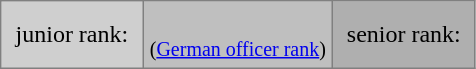<table align="left" class="toccolours" border="1" cellpadding="4" cellspacing="0" style="border-collapse: collapse; margin: 0.5em auto; clear: both;">
<tr>
<td width="30%" align="center" style="background:#cfcfcf;">junior rank:<br></td>
<td width="40%" align="center" style="background:#bfbfbf;"><br><small>(<a href='#'>German officer rank</a>)</small><br><strong></strong></td>
<td width="30%" align="center" style="background:#afafaf;">senior rank:<br></td>
</tr>
</table>
